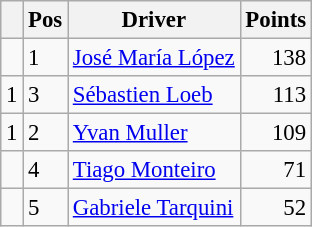<table class="wikitable" style="font-size: 95%;">
<tr>
<th></th>
<th>Pos</th>
<th>Driver</th>
<th>Points</th>
</tr>
<tr>
<td align="left"></td>
<td>1</td>
<td> <a href='#'>José María López</a></td>
<td align="right">138</td>
</tr>
<tr>
<td align="left"> 1</td>
<td>3</td>
<td> <a href='#'>Sébastien Loeb</a></td>
<td align="right">113</td>
</tr>
<tr>
<td align="left"> 1</td>
<td>2</td>
<td> <a href='#'>Yvan Muller</a></td>
<td align="right">109</td>
</tr>
<tr>
<td align="left"></td>
<td>4</td>
<td> <a href='#'>Tiago Monteiro</a></td>
<td align="right">71</td>
</tr>
<tr>
<td align="left"></td>
<td>5</td>
<td> <a href='#'>Gabriele Tarquini</a></td>
<td align="right">52</td>
</tr>
</table>
